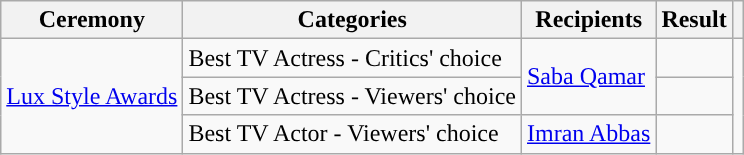<table class="wikitable style">
<tr>
<th>Ceremony</th>
<th>Categories</th>
<th>Recipients</th>
<th>Result</th>
<th></th>
</tr>
<tr>
<td rowspan="3"><a href='#'>Lux Style Awards</a></td>
<td>Best TV Actress - Critics' choice</td>
<td rowspan="2"><a href='#'>Saba Qamar</a></td>
<td></td>
<td rowspan="3"></td>
</tr>
<tr>
<td>Best TV Actress - Viewers' choice</td>
<td></td>
</tr>
<tr>
<td>Best TV Actor - Viewers' choice</td>
<td><a href='#'>Imran Abbas</a></td>
<td></td>
</tr>
</table>
